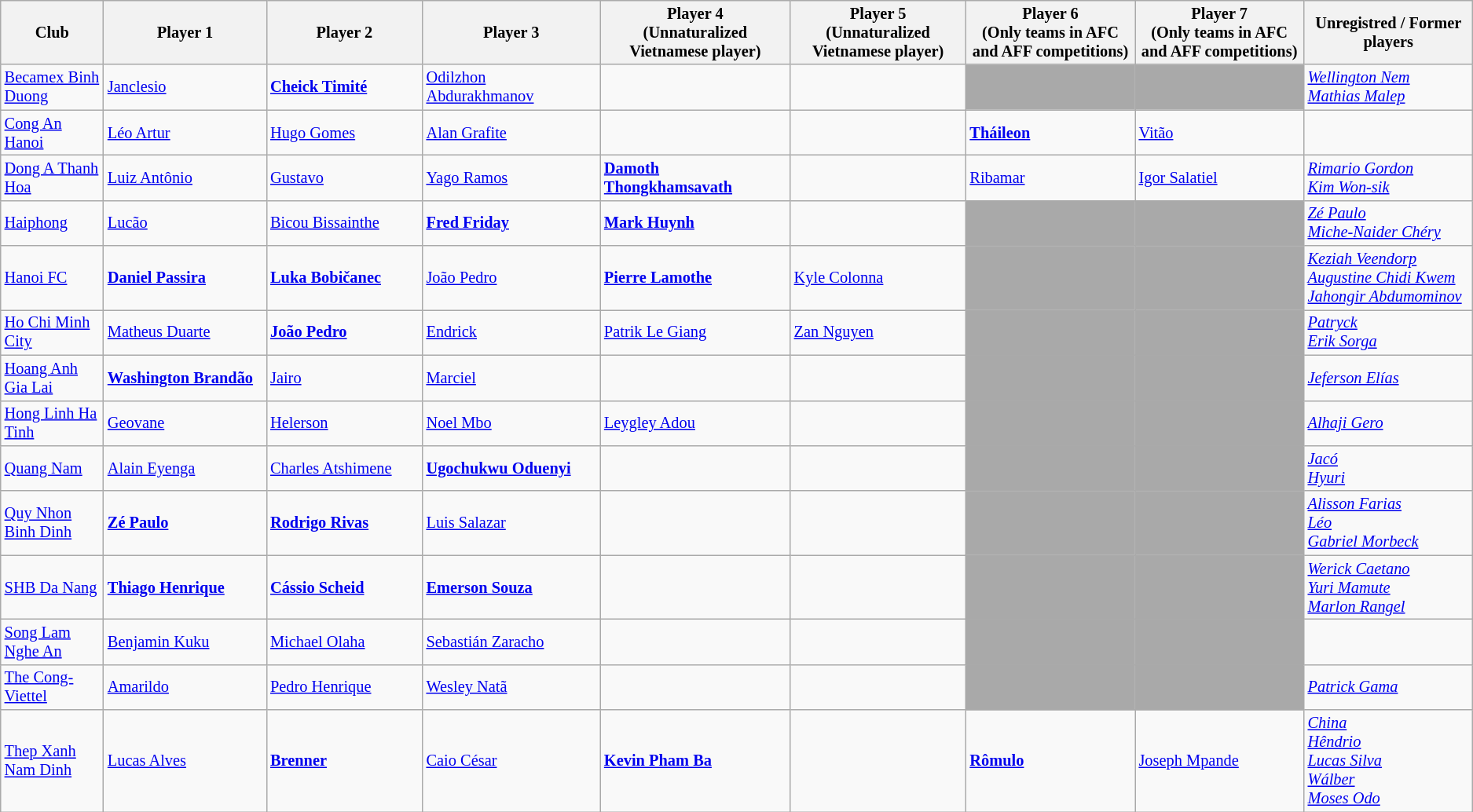<table class="wikitable" style="font-size:85%;">
<tr>
<th width="120">Club</th>
<th width="220">Player 1</th>
<th width="220">Player 2</th>
<th width="220">Player 3</th>
<th width="220">Player 4<br>(Unnaturalized Vietnamese player)</th>
<th width="220">Player 5<br>(Unnaturalized Vietnamese player)</th>
<th width="220">Player 6<br>(Only teams in AFC and AFF competitions)</th>
<th width="220">Player 7<br>(Only teams in AFC and AFF competitions)</th>
<th width="220">Unregistred / Former players</th>
</tr>
<tr>
<td><a href='#'>Becamex Binh Duong</a></td>
<td> <a href='#'>Janclesio</a></td>
<td> <strong><a href='#'>Cheick Timité</a></strong></td>
<td> <a href='#'>Odilzhon Abdurakhmanov</a></td>
<td></td>
<td></td>
<td bgcolor="darkgrey"></td>
<td bgcolor="darkgrey"></td>
<td> <em><a href='#'>Wellington Nem</a></em> <br>  <em><a href='#'>Mathias Malep</a></em></td>
</tr>
<tr>
<td><a href='#'>Cong An Hanoi</a></td>
<td> <a href='#'>Léo Artur</a></td>
<td> <a href='#'>Hugo Gomes</a></td>
<td> <a href='#'>Alan Grafite</a></td>
<td></td>
<td></td>
<td> <strong><a href='#'>Tháileon</a></strong></td>
<td> <a href='#'>Vitão</a></td>
<td></td>
</tr>
<tr>
<td><a href='#'>Dong A Thanh Hoa</a></td>
<td> <a href='#'>Luiz Antônio</a></td>
<td> <a href='#'>Gustavo</a></td>
<td> <a href='#'>Yago Ramos</a></td>
<td> <strong><a href='#'>Damoth Thongkhamsavath</a></strong></td>
<td></td>
<td> <a href='#'>Ribamar</a></td>
<td> <a href='#'>Igor Salatiel</a></td>
<td> <em><a href='#'>Rimario Gordon</a></em> <br>  <em><a href='#'>Kim Won-sik</a></em></td>
</tr>
<tr>
<td><a href='#'>Haiphong</a></td>
<td> <a href='#'>Lucão</a></td>
<td> <a href='#'>Bicou Bissainthe</a></td>
<td> <strong><a href='#'>Fred Friday</a></strong></td>
<td> <strong><a href='#'>Mark Huynh</a></strong></td>
<td></td>
<td bgcolor="darkgrey"></td>
<td bgcolor="darkgrey"></td>
<td> <em><a href='#'>Zé Paulo</a></em><br> <em><a href='#'>Miche-Naider Chéry</a></em></td>
</tr>
<tr>
<td><a href='#'>Hanoi FC</a></td>
<td> <strong><a href='#'>Daniel Passira</a></strong></td>
<td> <strong><a href='#'>Luka Bobičanec</a></strong></td>
<td> <a href='#'>João Pedro</a></td>
<td> <strong><a href='#'>Pierre Lamothe</a></strong></td>
<td> <a href='#'>Kyle Colonna</a></td>
<td bgcolor="darkgrey"></td>
<td bgcolor="darkgrey"></td>
<td> <em><a href='#'>Keziah Veendorp</a></em> <br>   <em><a href='#'>Augustine Chidi Kwem</a></em> <br>  <em><a href='#'>Jahongir Abdumominov</a></em></td>
</tr>
<tr>
<td><a href='#'>Ho Chi Minh City</a></td>
<td> <a href='#'>Matheus Duarte</a></td>
<td> <strong><a href='#'>João Pedro</a></strong></td>
<td> <a href='#'>Endrick</a></td>
<td> <a href='#'>Patrik Le Giang</a></td>
<td> <a href='#'>Zan Nguyen</a></td>
<td bgcolor="darkgrey"></td>
<td bgcolor="darkgrey"></td>
<td> <em><a href='#'>Patryck</a></em> <br>  <em><a href='#'>Erik Sorga</a></em></td>
</tr>
<tr>
<td><a href='#'>Hoang Anh Gia Lai</a></td>
<td> <strong><a href='#'>Washington Brandão</a></strong></td>
<td> <a href='#'>Jairo</a></td>
<td> <a href='#'>Marciel</a></td>
<td></td>
<td></td>
<td bgcolor="darkgrey"></td>
<td bgcolor="darkgrey"></td>
<td> <em><a href='#'>Jeferson Elías</a></em></td>
</tr>
<tr>
<td><a href='#'>Hong Linh Ha Tinh</a></td>
<td> <a href='#'>Geovane</a></td>
<td> <a href='#'>Helerson</a></td>
<td> <a href='#'>Noel Mbo</a></td>
<td> <a href='#'>Leygley Adou</a></td>
<td></td>
<td bgcolor="darkgrey"></td>
<td bgcolor="darkgrey"></td>
<td> <em><a href='#'>Alhaji Gero</a></em></td>
</tr>
<tr>
<td><a href='#'>Quang Nam</a></td>
<td> <a href='#'>Alain Eyenga</a></td>
<td> <a href='#'>Charles Atshimene</a></td>
<td> <strong><a href='#'>Ugochukwu Oduenyi</a></strong></td>
<td></td>
<td></td>
<td bgcolor="darkgrey"></td>
<td bgcolor="darkgrey"></td>
<td> <em><a href='#'>Jacó</a></em> <br>  <em><a href='#'>Hyuri</a></em></td>
</tr>
<tr>
<td><a href='#'>Quy Nhon Binh Dinh</a></td>
<td> <strong><a href='#'>Zé Paulo</a></strong></td>
<td> <strong><a href='#'>Rodrigo Rivas</a></strong></td>
<td> <a href='#'>Luis Salazar</a></td>
<td></td>
<td></td>
<td bgcolor="darkgrey"></td>
<td bgcolor="darkgrey"></td>
<td> <em><a href='#'>Alisson Farias</a></em><br> <em><a href='#'>Léo</a></em><br> <em><a href='#'>Gabriel Morbeck</a></em></td>
</tr>
<tr>
<td><a href='#'>SHB Da Nang</a></td>
<td> <strong><a href='#'>Thiago Henrique</a></strong></td>
<td> <strong><a href='#'>Cássio Scheid</a></strong></td>
<td> <strong><a href='#'>Emerson Souza</a></strong></td>
<td></td>
<td></td>
<td bgcolor="darkgrey"></td>
<td bgcolor="darkgrey"></td>
<td> <em><a href='#'>Werick Caetano</a></em><br> <em><a href='#'>Yuri Mamute</a></em><br> <em><a href='#'>Marlon Rangel</a></em></td>
</tr>
<tr>
<td><a href='#'>Song Lam Nghe An</a></td>
<td> <a href='#'>Benjamin Kuku</a></td>
<td> <a href='#'>Michael Olaha</a></td>
<td> <a href='#'>Sebastián Zaracho</a></td>
<td></td>
<td></td>
<td bgcolor="darkgrey"></td>
<td bgcolor="darkgrey"></td>
<td></td>
</tr>
<tr>
<td><a href='#'>The Cong-Viettel</a></td>
<td> <a href='#'>Amarildo</a></td>
<td> <a href='#'>Pedro Henrique</a></td>
<td> <a href='#'>Wesley Natã</a></td>
<td></td>
<td></td>
<td bgcolor="darkgrey"></td>
<td bgcolor="darkgrey"></td>
<td> <em><a href='#'>Patrick Gama</a></em></td>
</tr>
<tr>
<td><a href='#'>Thep Xanh Nam Dinh</a></td>
<td> <a href='#'>Lucas Alves</a></td>
<td> <strong><a href='#'>Brenner</a></strong></td>
<td> <a href='#'>Caio César</a></td>
<td> <strong><a href='#'>Kevin Pham Ba</a></strong></td>
<td></td>
<td> <strong><a href='#'>Rômulo</a></strong></td>
<td> <a href='#'>Joseph Mpande</a></td>
<td> <em><a href='#'>China</a></em> <br>  <em><a href='#'>Hêndrio</a></em> <br>  <em><a href='#'>Lucas Silva</a></em> <br>  <em><a href='#'>Wálber</a></em> <br>  <em><a href='#'>Moses Odo</a></em></td>
</tr>
</table>
